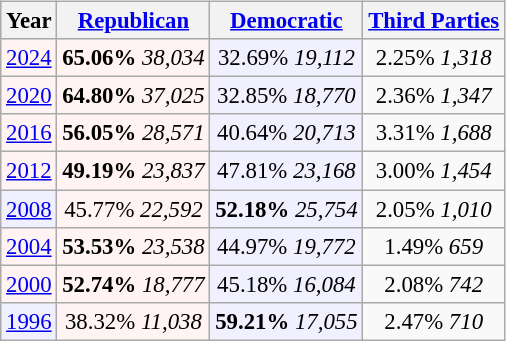<table class="wikitable" style="float:right; font-size:95%;">
<tr bgcolor=lightgrey>
<th>Year</th>
<th><a href='#'>Republican</a></th>
<th><a href='#'>Democratic</a></th>
<th><a href='#'>Third Parties</a></th>
</tr>
<tr>
<td align="center" bgcolor="#fff3f3"><a href='#'>2024</a></td>
<td align="center" bgcolor="#fff3f3"><strong>65.06%</strong> <em>38,034</em></td>
<td align="center" bgcolor="#f0f0ff">32.69% <em>19,112</em></td>
<td align="center">2.25% <em>1,318</em></td>
</tr>
<tr>
<td align="center" bgcolor="#fff3f3"><a href='#'>2020</a></td>
<td align="center" bgcolor="#fff3f3"><strong>64.80%</strong> <em>37,025</em></td>
<td align="center" bgcolor="#f0f0ff">32.85% <em>18,770</em></td>
<td align="center">2.36% <em>1,347</em></td>
</tr>
<tr>
<td align="center" bgcolor="#fff3f3"><a href='#'>2016</a></td>
<td align="center" bgcolor="#fff3f3"><strong>56.05%</strong> <em>28,571</em></td>
<td align="center" bgcolor="#f0f0ff">40.64% <em>20,713</em></td>
<td align="center">3.31% <em>1,688</em></td>
</tr>
<tr>
<td align="center" bgcolor="#fff3f3"><a href='#'>2012</a></td>
<td align="center" bgcolor="#fff3f3"><strong>49.19%</strong> <em>23,837</em></td>
<td align="center" bgcolor="#f0f0ff">47.81% <em>23,168</em></td>
<td align="center">3.00% <em>1,454</em></td>
</tr>
<tr>
<td align="center" bgcolor="#f0f0ff"><a href='#'>2008</a></td>
<td align="center" bgcolor="#fff3f3">45.77% <em>22,592</em></td>
<td align="center" bgcolor="#f0f0ff"><strong>52.18%</strong> <em>25,754</em></td>
<td align="center">2.05% <em>1,010</em></td>
</tr>
<tr>
<td align="center" bgcolor="#fff3f3"><a href='#'>2004</a></td>
<td align="center" bgcolor="#fff3f3"><strong>53.53%</strong> <em>23,538</em></td>
<td align="center" bgcolor="#f0f0ff">44.97% <em>19,772</em></td>
<td align="center">1.49% <em>659</em></td>
</tr>
<tr>
<td align="center" bgcolor="#fff3f3"><a href='#'>2000</a></td>
<td align="center" bgcolor="#fff3f3"><strong>52.74%</strong> <em>18,777</em></td>
<td align="center" bgcolor="#f0f0ff">45.18% <em>16,084</em></td>
<td align="center">2.08% <em>742</em></td>
</tr>
<tr>
<td align="center" bgcolor="#f0f0ff"><a href='#'>1996</a></td>
<td align="center" bgcolor="#fff3f3">38.32% <em>11,038</em></td>
<td align="center" bgcolor="#f0f0ff"><strong>59.21%</strong> <em>17,055</em></td>
<td align="center">2.47% <em>710</em></td>
</tr>
</table>
